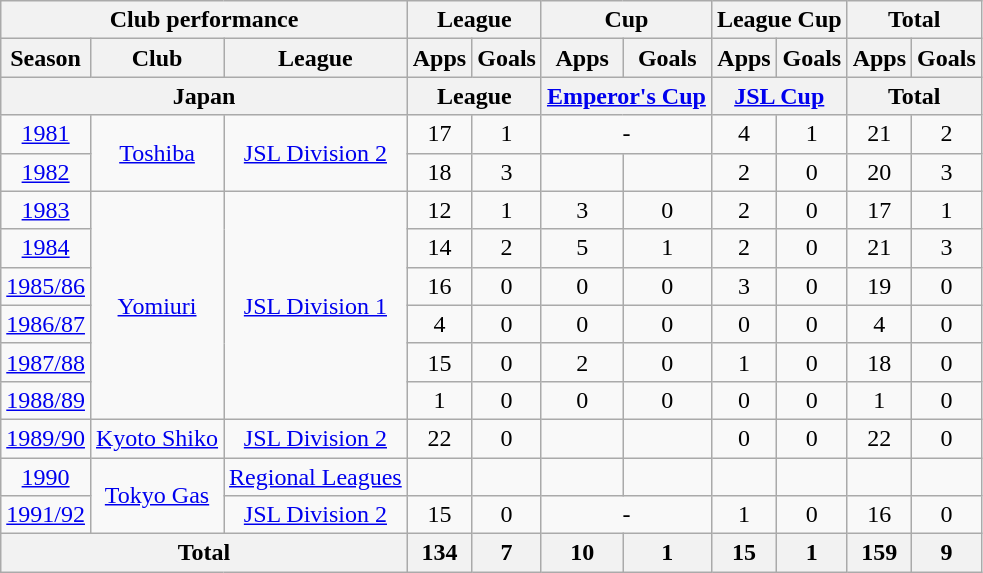<table class="wikitable" style="text-align:center;">
<tr>
<th colspan=3>Club performance</th>
<th colspan=2>League</th>
<th colspan=2>Cup</th>
<th colspan=2>League Cup</th>
<th colspan=2>Total</th>
</tr>
<tr>
<th>Season</th>
<th>Club</th>
<th>League</th>
<th>Apps</th>
<th>Goals</th>
<th>Apps</th>
<th>Goals</th>
<th>Apps</th>
<th>Goals</th>
<th>Apps</th>
<th>Goals</th>
</tr>
<tr>
<th colspan=3>Japan</th>
<th colspan=2>League</th>
<th colspan=2><a href='#'>Emperor's Cup</a></th>
<th colspan=2><a href='#'>JSL Cup</a></th>
<th colspan=2>Total</th>
</tr>
<tr>
<td><a href='#'>1981</a></td>
<td rowspan="2"><a href='#'>Toshiba</a></td>
<td rowspan="2"><a href='#'>JSL Division 2</a></td>
<td>17</td>
<td>1</td>
<td colspan="2">-</td>
<td>4</td>
<td>1</td>
<td>21</td>
<td>2</td>
</tr>
<tr>
<td><a href='#'>1982</a></td>
<td>18</td>
<td>3</td>
<td></td>
<td></td>
<td>2</td>
<td>0</td>
<td>20</td>
<td>3</td>
</tr>
<tr>
<td><a href='#'>1983</a></td>
<td rowspan="6"><a href='#'>Yomiuri</a></td>
<td rowspan="6"><a href='#'>JSL Division 1</a></td>
<td>12</td>
<td>1</td>
<td>3</td>
<td>0</td>
<td>2</td>
<td>0</td>
<td>17</td>
<td>1</td>
</tr>
<tr>
<td><a href='#'>1984</a></td>
<td>14</td>
<td>2</td>
<td>5</td>
<td>1</td>
<td>2</td>
<td>0</td>
<td>21</td>
<td>3</td>
</tr>
<tr>
<td><a href='#'>1985/86</a></td>
<td>16</td>
<td>0</td>
<td>0</td>
<td>0</td>
<td>3</td>
<td>0</td>
<td>19</td>
<td>0</td>
</tr>
<tr>
<td><a href='#'>1986/87</a></td>
<td>4</td>
<td>0</td>
<td>0</td>
<td>0</td>
<td>0</td>
<td>0</td>
<td>4</td>
<td>0</td>
</tr>
<tr>
<td><a href='#'>1987/88</a></td>
<td>15</td>
<td>0</td>
<td>2</td>
<td>0</td>
<td>1</td>
<td>0</td>
<td>18</td>
<td>0</td>
</tr>
<tr>
<td><a href='#'>1988/89</a></td>
<td>1</td>
<td>0</td>
<td>0</td>
<td>0</td>
<td>0</td>
<td>0</td>
<td>1</td>
<td>0</td>
</tr>
<tr>
<td><a href='#'>1989/90</a></td>
<td><a href='#'>Kyoto Shiko</a></td>
<td><a href='#'>JSL Division 2</a></td>
<td>22</td>
<td>0</td>
<td></td>
<td></td>
<td>0</td>
<td>0</td>
<td>22</td>
<td>0</td>
</tr>
<tr>
<td><a href='#'>1990</a></td>
<td rowspan="2"><a href='#'>Tokyo Gas</a></td>
<td><a href='#'>Regional Leagues</a></td>
<td></td>
<td></td>
<td></td>
<td></td>
<td></td>
<td></td>
<td></td>
<td></td>
</tr>
<tr>
<td><a href='#'>1991/92</a></td>
<td><a href='#'>JSL Division 2</a></td>
<td>15</td>
<td>0</td>
<td colspan="2">-</td>
<td>1</td>
<td>0</td>
<td>16</td>
<td>0</td>
</tr>
<tr>
<th colspan=3>Total</th>
<th>134</th>
<th>7</th>
<th>10</th>
<th>1</th>
<th>15</th>
<th>1</th>
<th>159</th>
<th>9</th>
</tr>
</table>
